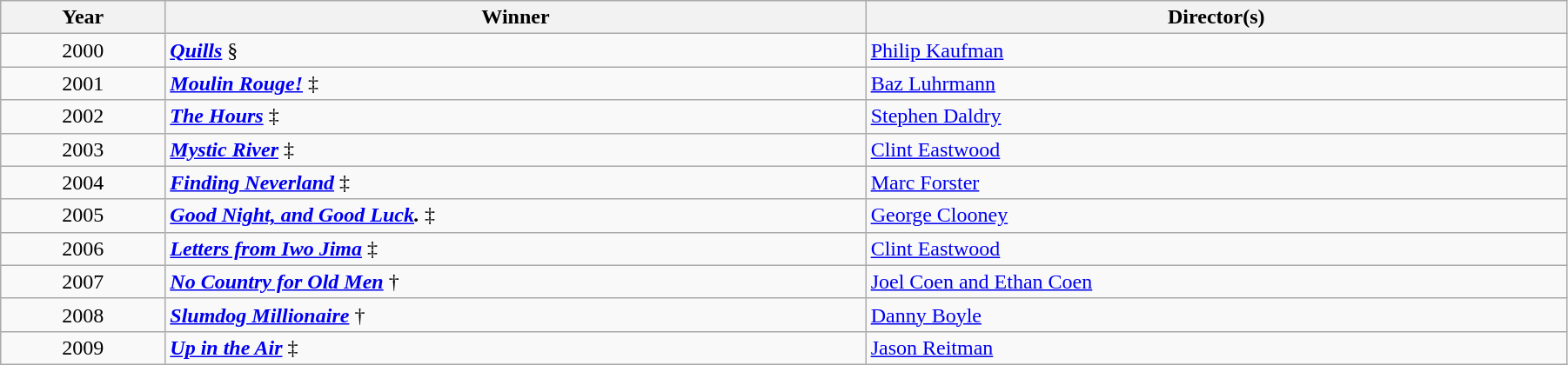<table class="wikitable" width="95%" cellpadding="5">
<tr>
<th width="100"><strong>Year</strong></th>
<th width="450"><strong>Winner</strong></th>
<th width="450"><strong>Director(s)</strong></th>
</tr>
<tr>
<td style="text-align:center;">2000</td>
<td><strong><em><a href='#'>Quills</a></em></strong> §</td>
<td><a href='#'>Philip Kaufman</a></td>
</tr>
<tr>
<td style="text-align:center;">2001</td>
<td><strong><em><a href='#'>Moulin Rouge!</a></em></strong> ‡</td>
<td><a href='#'>Baz Luhrmann</a></td>
</tr>
<tr>
<td style="text-align:center;">2002</td>
<td><strong><em><a href='#'>The Hours</a></em></strong> ‡</td>
<td><a href='#'>Stephen Daldry</a></td>
</tr>
<tr>
<td style="text-align:center;">2003</td>
<td><strong><em><a href='#'>Mystic River</a></em></strong> ‡</td>
<td><a href='#'>Clint Eastwood</a></td>
</tr>
<tr>
<td style="text-align:center;">2004</td>
<td><strong><em><a href='#'>Finding Neverland</a></em></strong> ‡</td>
<td><a href='#'>Marc Forster</a></td>
</tr>
<tr>
<td style="text-align:center;">2005</td>
<td><strong><em><a href='#'>Good Night, and Good Luck</a>.</em></strong> ‡</td>
<td><a href='#'>George Clooney</a></td>
</tr>
<tr>
<td style="text-align:center;">2006</td>
<td><strong><em><a href='#'>Letters from Iwo Jima</a></em></strong> ‡</td>
<td><a href='#'>Clint Eastwood</a></td>
</tr>
<tr>
<td style="text-align:center;">2007</td>
<td><strong><em><a href='#'>No Country for Old Men</a></em></strong> †</td>
<td><a href='#'>Joel Coen and Ethan Coen</a></td>
</tr>
<tr>
<td style="text-align:center;">2008</td>
<td><strong><em><a href='#'>Slumdog Millionaire</a></em></strong> †</td>
<td><a href='#'>Danny Boyle</a></td>
</tr>
<tr>
<td style="text-align:center;">2009</td>
<td><strong><em><a href='#'>Up in the Air</a></em></strong> ‡</td>
<td><a href='#'>Jason Reitman</a></td>
</tr>
</table>
